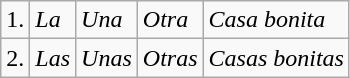<table class="wikitable">
<tr>
<td>1.</td>
<td><em>La</em></td>
<td><em>Una</em></td>
<td><em>Otra</em></td>
<td><em>Casa bonita</em></td>
</tr>
<tr>
<td>2.</td>
<td><em>Las</em></td>
<td><em>Unas</em></td>
<td><em>Otras</em></td>
<td><em>Casas bonitas</em></td>
</tr>
</table>
